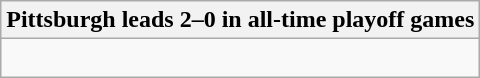<table class="wikitable collapsible collapsed">
<tr>
<th>Pittsburgh leads 2–0 in all-time playoff games</th>
</tr>
<tr>
<td><br>
</td>
</tr>
</table>
